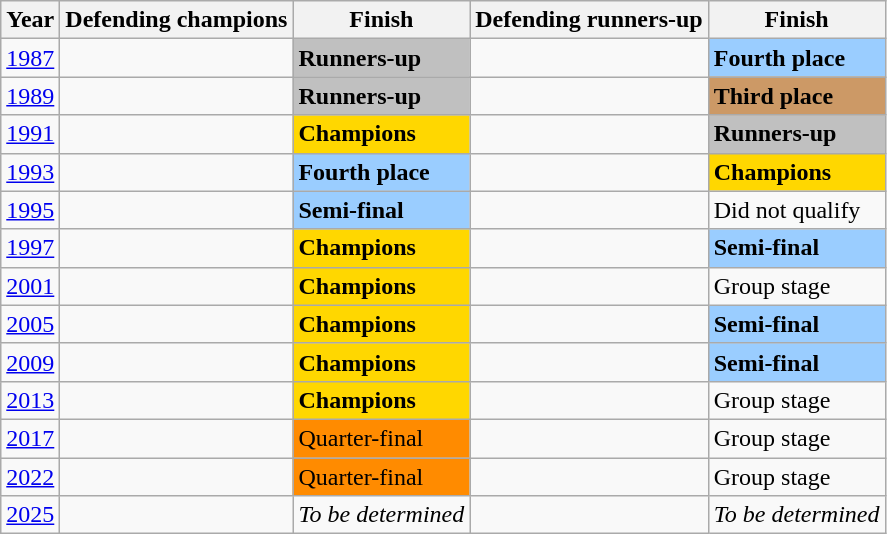<table class="wikitable">
<tr>
<th>Year</th>
<th>Defending champions</th>
<th>Finish</th>
<th>Defending runners-up</th>
<th>Finish</th>
</tr>
<tr>
<td><a href='#'>1987</a></td>
<td></td>
<td bgcolor=Silver><strong>Runners-up</strong></td>
<td></td>
<td bgcolor=#9acdff><strong>Fourth place</strong></td>
</tr>
<tr>
<td><a href='#'>1989</a></td>
<td></td>
<td bgcolor=Silver><strong>Runners-up</strong></td>
<td></td>
<td bgcolor=#cc9966><strong>Third place</strong></td>
</tr>
<tr>
<td><a href='#'>1991</a></td>
<td></td>
<td bgcolor=Gold><strong>Champions</strong></td>
<td></td>
<td bgcolor=Silver><strong>Runners-up</strong></td>
</tr>
<tr>
<td><a href='#'>1993</a></td>
<td></td>
<td bgcolor=#9acdff><strong>Fourth place</strong></td>
<td></td>
<td bgcolor=Gold><strong>Champions</strong></td>
</tr>
<tr>
<td><a href='#'>1995</a></td>
<td></td>
<td bgcolor=#9acdff><strong>Semi-final</strong></td>
<td></td>
<td>Did not qualify</td>
</tr>
<tr>
<td><a href='#'>1997</a></td>
<td></td>
<td bgcolor=Gold><strong>Champions</strong></td>
<td></td>
<td bgcolor=#9acdff><strong>Semi-final</strong></td>
</tr>
<tr>
<td><a href='#'>2001</a></td>
<td></td>
<td bgcolor=Gold><strong>Champions</strong></td>
<td></td>
<td>Group stage</td>
</tr>
<tr>
<td><a href='#'>2005</a></td>
<td></td>
<td bgcolor=Gold><strong>Champions</strong></td>
<td></td>
<td bgcolor=#9acdff><strong>Semi-final</strong></td>
</tr>
<tr>
<td><a href='#'>2009</a></td>
<td></td>
<td bgcolor=Gold><strong>Champions</strong></td>
<td></td>
<td bgcolor=#9acdff><strong>Semi-final</strong></td>
</tr>
<tr>
<td><a href='#'>2013</a></td>
<td></td>
<td bgcolor=Gold><strong>Champions</strong></td>
<td></td>
<td>Group stage</td>
</tr>
<tr>
<td><a href='#'>2017</a></td>
<td></td>
<td bgcolor=#ff8b00>Quarter-final</td>
<td></td>
<td>Group stage</td>
</tr>
<tr>
<td><a href='#'>2022</a></td>
<td></td>
<td bgcolor=#ff8b00>Quarter-final</td>
<td></td>
<td>Group stage</td>
</tr>
<tr>
<td><a href='#'>2025</a></td>
<td></td>
<td><em>To be determined</em></td>
<td></td>
<td><em>To be determined</em></td>
</tr>
</table>
